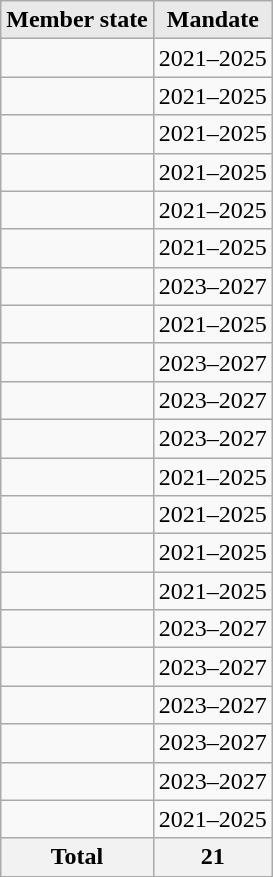<table class="wikitable sortable" style="text-align:left;">
<tr>
<th style="text-align:center; background:#e9e9e9; vertical-align:top;">Member state</th>
<th style="background:#e9e9e9; text-align:center;">Mandate</th>
</tr>
<tr>
<td></td>
<td>2021–2025</td>
</tr>
<tr>
<td></td>
<td>2021–2025</td>
</tr>
<tr>
<td></td>
<td>2021–2025</td>
</tr>
<tr>
<td></td>
<td>2021–2025</td>
</tr>
<tr>
<td></td>
<td>2021–2025</td>
</tr>
<tr>
<td></td>
<td>2021–2025</td>
</tr>
<tr>
<td></td>
<td>2023–2027</td>
</tr>
<tr>
<td></td>
<td>2021–2025</td>
</tr>
<tr>
<td></td>
<td>2023–2027</td>
</tr>
<tr>
<td></td>
<td>2023–2027</td>
</tr>
<tr>
<td></td>
<td>2023–2027</td>
</tr>
<tr>
<td></td>
<td>2021–2025</td>
</tr>
<tr>
<td></td>
<td>2021–2025</td>
</tr>
<tr>
<td></td>
<td>2021–2025</td>
</tr>
<tr>
<td></td>
<td>2021–2025</td>
</tr>
<tr>
<td></td>
<td>2023–2027</td>
</tr>
<tr>
<td></td>
<td>2023–2027</td>
</tr>
<tr>
<td></td>
<td>2023–2027</td>
</tr>
<tr>
<td></td>
<td>2023–2027</td>
</tr>
<tr>
<td></td>
<td>2023–2027</td>
</tr>
<tr>
<td></td>
<td>2021–2025</td>
</tr>
<tr>
<th>Total</th>
<th>21</th>
</tr>
</table>
